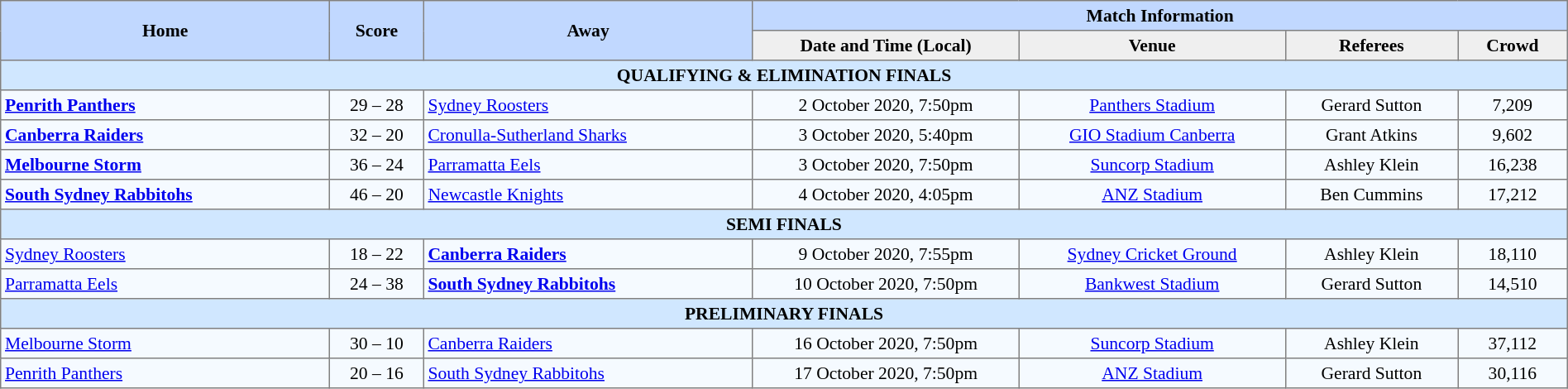<table border="1" cellpadding="3" cellspacing="0" style="border-collapse:collapse; font-size:90%; text-align:center; width:100%;">
<tr style="background:#c1d8ff;">
<th rowspan="2" style="width:21%;">Home</th>
<th rowspan="2" style="width:6%;">Score</th>
<th rowspan="2" style="width:21%;">Away</th>
<th colspan=6>Match Information</th>
</tr>
<tr style="background:#efefef;">
<th width=17%>Date and Time (Local)</th>
<th width=17%>Venue</th>
<th width=11%>Referees</th>
<th width=7%>Crowd</th>
</tr>
<tr style="background:#d0e7ff;">
<td colspan=7><strong>QUALIFYING & ELIMINATION FINALS</strong></td>
</tr>
<tr style="background:#f5faff;">
<td align=left> <strong><a href='#'>Penrith Panthers</a></strong></td>
<td>29 – 28</td>
<td align=left> <a href='#'>Sydney Roosters</a></td>
<td>2 October 2020, 7:50pm</td>
<td><a href='#'>Panthers Stadium</a></td>
<td>Gerard Sutton</td>
<td>7,209</td>
</tr>
<tr style="background:#f5faff;">
<td align=left> <strong><a href='#'>Canberra Raiders</a></strong></td>
<td>32 – 20</td>
<td align=left> <a href='#'>Cronulla-Sutherland Sharks</a></td>
<td>3 October 2020, 5:40pm</td>
<td><a href='#'>GIO Stadium Canberra</a></td>
<td>Grant Atkins</td>
<td>9,602</td>
</tr>
<tr style="background:#f5faff;">
<td align=left> <strong><a href='#'>Melbourne Storm</a></strong></td>
<td>36 – 24</td>
<td align=left> <a href='#'>Parramatta Eels</a></td>
<td>3 October 2020, 7:50pm</td>
<td><a href='#'>Suncorp Stadium</a></td>
<td>Ashley Klein</td>
<td>16,238</td>
</tr>
<tr style="background:#f5faff;">
<td align=left> <strong><a href='#'>South Sydney Rabbitohs</a></strong></td>
<td>46 – 20</td>
<td align=left> <a href='#'>Newcastle Knights</a></td>
<td>4 October 2020, 4:05pm</td>
<td><a href='#'>ANZ Stadium</a></td>
<td>Ben Cummins</td>
<td>17,212</td>
</tr>
<tr style="background:#d0e7ff;">
<td colspan=7><strong>SEMI FINALS</strong></td>
</tr>
<tr style="background:#f5faff;">
<td align=left> <a href='#'>Sydney Roosters</a></td>
<td>18 – 22</td>
<td align=left> <strong><a href='#'>Canberra Raiders</a></strong></td>
<td>9 October 2020, 7:55pm</td>
<td><a href='#'>Sydney Cricket Ground</a></td>
<td>Ashley Klein</td>
<td>18,110</td>
</tr>
<tr style="background:#f5faff;">
<td align=left> <a href='#'>Parramatta Eels</a></td>
<td>24 – 38</td>
<td align=left> <strong><a href='#'>South Sydney Rabbitohs</a></strong></td>
<td>10 October 2020, 7:50pm</td>
<td><a href='#'>Bankwest Stadium</a></td>
<td>Gerard Sutton</td>
<td>14,510</td>
</tr>
<tr style="background:#d0e7ff;">
<td colspan=7><strong>PRELIMINARY FINALS</strong></td>
</tr>
<tr style="background:#f5faff;">
<td align=left> <a href='#'>Melbourne Storm</a></td>
<td>30 – 10</td>
<td align=left> <a href='#'>Canberra Raiders</a></td>
<td>16 October 2020, 7:50pm</td>
<td><a href='#'>Suncorp Stadium</a></td>
<td>Ashley Klein</td>
<td>37,112</td>
</tr>
<tr style="background:#f5faff;">
<td align=left> <a href='#'>Penrith Panthers</a></td>
<td>20 – 16</td>
<td align=left> <a href='#'>South Sydney Rabbitohs</a></td>
<td>17 October 2020, 7:50pm</td>
<td><a href='#'>ANZ Stadium</a></td>
<td>Gerard Sutton</td>
<td>30,116</td>
</tr>
</table>
